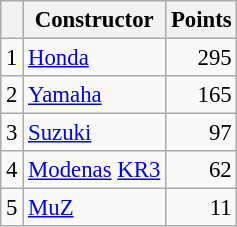<table class="wikitable" style="font-size: 95%;">
<tr>
<th></th>
<th>Constructor</th>
<th>Points</th>
</tr>
<tr>
<td align=center>1</td>
<td> <a href='#'>Honda</a></td>
<td align=right>295</td>
</tr>
<tr>
<td align=center>2</td>
<td> <a href='#'>Yamaha</a></td>
<td align=right>165</td>
</tr>
<tr>
<td align=center>3</td>
<td> <a href='#'>Suzuki</a></td>
<td align=right>97</td>
</tr>
<tr>
<td align=center>4</td>
<td> <a href='#'>Modenas</a> <a href='#'>KR3</a></td>
<td align=right>62</td>
</tr>
<tr>
<td align=center>5</td>
<td> <a href='#'>MuZ</a></td>
<td align=right>11</td>
</tr>
</table>
